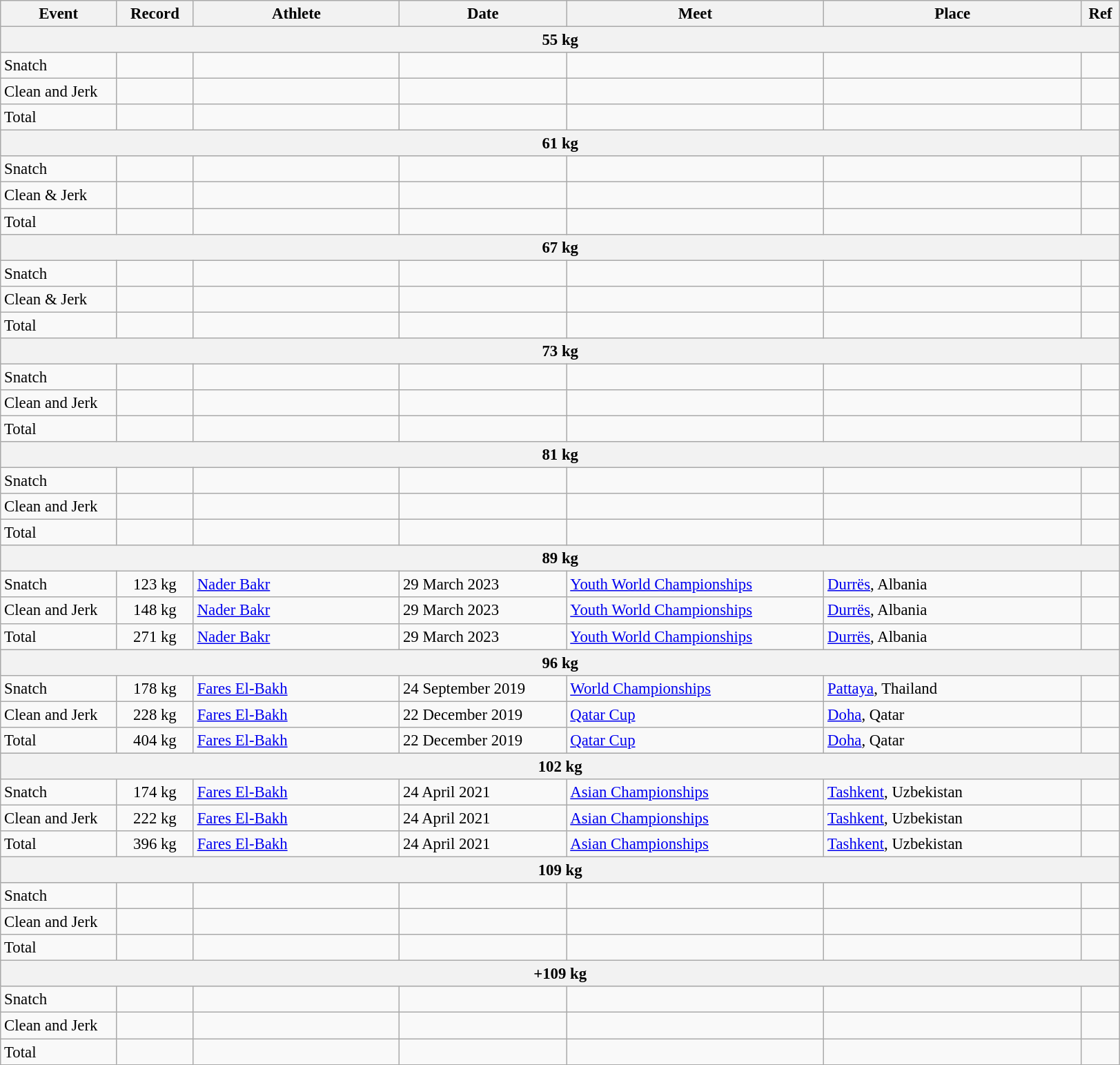<table class="wikitable" style="font-size:95%;">
<tr>
<th width=9%>Event</th>
<th width=6%>Record</th>
<th width=16%>Athlete</th>
<th width=13%>Date</th>
<th width=20%>Meet</th>
<th width=20%>Place</th>
<th width=3%>Ref</th>
</tr>
<tr bgcolor="#DDDDDD">
<th colspan="7">55 kg</th>
</tr>
<tr>
<td>Snatch</td>
<td align="center"></td>
<td></td>
<td></td>
<td></td>
<td></td>
<td></td>
</tr>
<tr>
<td>Clean and Jerk</td>
<td align="center"></td>
<td></td>
<td></td>
<td></td>
<td></td>
<td></td>
</tr>
<tr>
<td>Total</td>
<td align="center"></td>
<td></td>
<td></td>
<td></td>
<td></td>
<td></td>
</tr>
<tr bgcolor="#DDDDDD">
<th colspan="7">61 kg</th>
</tr>
<tr>
<td>Snatch</td>
<td align="center"></td>
<td></td>
<td></td>
<td></td>
<td></td>
<td></td>
</tr>
<tr>
<td>Clean & Jerk</td>
<td align="center"></td>
<td></td>
<td></td>
<td></td>
<td></td>
<td></td>
</tr>
<tr>
<td>Total</td>
<td align="center"></td>
<td></td>
<td></td>
<td></td>
<td></td>
<td></td>
</tr>
<tr bgcolor="#DDDDDD">
<th colspan="7">67 kg</th>
</tr>
<tr>
<td>Snatch</td>
<td align="center"></td>
<td></td>
<td></td>
<td></td>
<td></td>
<td></td>
</tr>
<tr>
<td>Clean & Jerk</td>
<td align="center"></td>
<td></td>
<td></td>
<td></td>
<td></td>
<td></td>
</tr>
<tr>
<td>Total</td>
<td align="center"></td>
<td></td>
<td></td>
<td></td>
<td></td>
<td></td>
</tr>
<tr bgcolor="#DDDDDD">
<th colspan="7">73 kg</th>
</tr>
<tr>
<td>Snatch</td>
<td align="center"></td>
<td></td>
<td></td>
<td></td>
<td></td>
<td></td>
</tr>
<tr>
<td>Clean and Jerk</td>
<td align="center"></td>
<td></td>
<td></td>
<td></td>
<td></td>
<td></td>
</tr>
<tr>
<td>Total</td>
<td align="center"></td>
<td></td>
<td></td>
<td></td>
<td></td>
<td></td>
</tr>
<tr bgcolor="#DDDDDD">
<th colspan="7">81 kg</th>
</tr>
<tr>
<td>Snatch</td>
<td align="center"></td>
<td></td>
<td></td>
<td></td>
<td></td>
<td></td>
</tr>
<tr>
<td>Clean and Jerk</td>
<td align="center"></td>
<td></td>
<td></td>
<td></td>
<td></td>
<td></td>
</tr>
<tr>
<td>Total</td>
<td align="center"></td>
<td></td>
<td></td>
<td></td>
<td></td>
<td></td>
</tr>
<tr bgcolor="#DDDDDD">
<th colspan="7">89 kg</th>
</tr>
<tr>
<td>Snatch</td>
<td align="center">123 kg</td>
<td><a href='#'>Nader Bakr</a></td>
<td>29 March 2023</td>
<td><a href='#'>Youth World Championships</a></td>
<td><a href='#'>Durrës</a>, Albania</td>
<td></td>
</tr>
<tr>
<td>Clean and Jerk</td>
<td align="center">148 kg</td>
<td><a href='#'>Nader Bakr</a></td>
<td>29 March 2023</td>
<td><a href='#'>Youth World Championships</a></td>
<td><a href='#'>Durrës</a>, Albania</td>
<td></td>
</tr>
<tr>
<td>Total</td>
<td align="center">271 kg</td>
<td><a href='#'>Nader Bakr</a></td>
<td>29 March 2023</td>
<td><a href='#'>Youth World Championships</a></td>
<td><a href='#'>Durrës</a>, Albania</td>
<td></td>
</tr>
<tr bgcolor="#DDDDDD">
<th colspan="7">96 kg</th>
</tr>
<tr>
<td>Snatch</td>
<td align="center">178 kg</td>
<td><a href='#'>Fares El-Bakh</a></td>
<td>24 September 2019</td>
<td><a href='#'>World Championships</a></td>
<td><a href='#'>Pattaya</a>, Thailand</td>
<td></td>
</tr>
<tr>
<td>Clean and Jerk</td>
<td align="center">228 kg</td>
<td><a href='#'>Fares El-Bakh</a></td>
<td>22 December 2019</td>
<td><a href='#'>Qatar Cup</a></td>
<td><a href='#'>Doha</a>, Qatar</td>
<td></td>
</tr>
<tr>
<td>Total</td>
<td align="center">404 kg</td>
<td><a href='#'>Fares El-Bakh</a></td>
<td>22 December 2019</td>
<td><a href='#'>Qatar Cup</a></td>
<td><a href='#'>Doha</a>, Qatar</td>
<td></td>
</tr>
<tr bgcolor="#DDDDDD">
<th colspan="7">102 kg</th>
</tr>
<tr>
<td>Snatch</td>
<td align="center">174 kg</td>
<td><a href='#'>Fares El-Bakh</a></td>
<td>24 April 2021</td>
<td><a href='#'>Asian Championships</a></td>
<td><a href='#'>Tashkent</a>, Uzbekistan</td>
<td></td>
</tr>
<tr>
<td>Clean and Jerk</td>
<td align="center">222 kg</td>
<td><a href='#'>Fares El-Bakh</a></td>
<td>24 April 2021</td>
<td><a href='#'>Asian Championships</a></td>
<td><a href='#'>Tashkent</a>, Uzbekistan</td>
<td></td>
</tr>
<tr>
<td>Total</td>
<td align="center">396 kg</td>
<td><a href='#'>Fares El-Bakh</a></td>
<td>24 April 2021</td>
<td><a href='#'>Asian Championships</a></td>
<td><a href='#'>Tashkent</a>, Uzbekistan</td>
<td></td>
</tr>
<tr bgcolor="#DDDDDD">
<th colspan="7">109 kg</th>
</tr>
<tr>
<td>Snatch</td>
<td align="center"></td>
<td></td>
<td></td>
<td></td>
<td></td>
<td></td>
</tr>
<tr>
<td>Clean and Jerk</td>
<td align="center"></td>
<td></td>
<td></td>
<td></td>
<td></td>
<td></td>
</tr>
<tr>
<td>Total</td>
<td align="center"></td>
<td></td>
<td></td>
<td></td>
<td></td>
<td></td>
</tr>
<tr bgcolor="#DDDDDD">
<th colspan="7">+109 kg</th>
</tr>
<tr>
<td>Snatch</td>
<td align="center"></td>
<td></td>
<td></td>
<td></td>
<td></td>
<td></td>
</tr>
<tr>
<td>Clean and Jerk</td>
<td align="center"></td>
<td></td>
<td></td>
<td></td>
<td></td>
<td></td>
</tr>
<tr>
<td>Total</td>
<td align="center"></td>
<td></td>
<td></td>
<td></td>
<td></td>
<td></td>
</tr>
</table>
